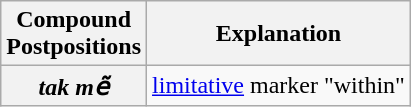<table class="wikitable">
<tr>
<th>Compound<br>Postpositions</th>
<th>Explanation</th>
</tr>
<tr>
<th><em>tak mẽ</em></th>
<td><a href='#'>limitative</a> marker "within"</td>
</tr>
</table>
